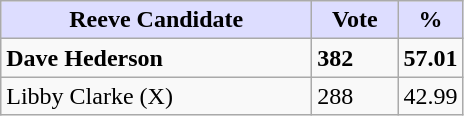<table class="wikitable">
<tr>
<th style="background:#ddf; width:200px;">Reeve Candidate</th>
<th style="background:#ddf; width:50px;">Vote</th>
<th style="background:#ddf; width:30px;">%</th>
</tr>
<tr>
<td><strong>Dave Hederson</strong></td>
<td><strong>382</strong></td>
<td><strong>57.01</strong></td>
</tr>
<tr>
<td>Libby Clarke (X)</td>
<td>288</td>
<td>42.99</td>
</tr>
</table>
